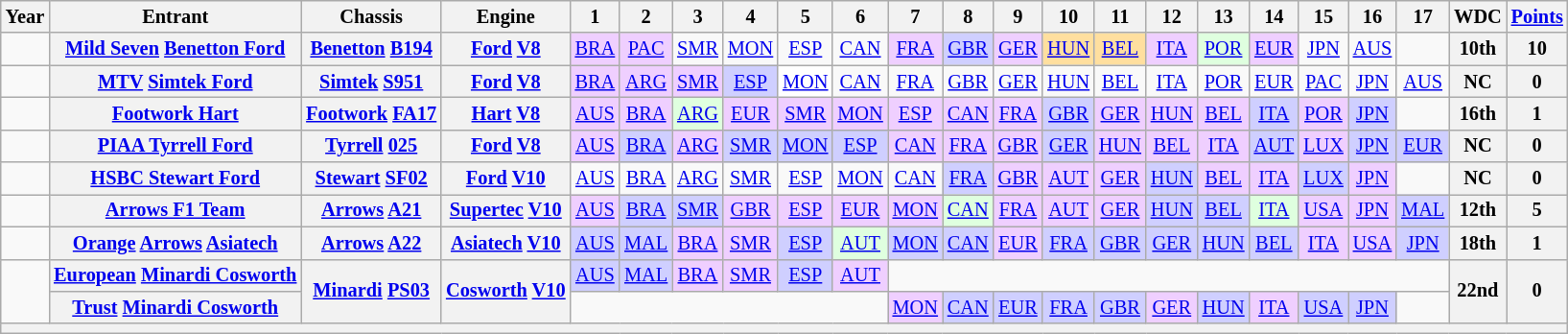<table class="wikitable" style="text-align:center; font-size:85%">
<tr>
<th>Year</th>
<th>Entrant</th>
<th>Chassis</th>
<th>Engine</th>
<th>1</th>
<th>2</th>
<th>3</th>
<th>4</th>
<th>5</th>
<th>6</th>
<th>7</th>
<th>8</th>
<th>9</th>
<th>10</th>
<th>11</th>
<th>12</th>
<th>13</th>
<th>14</th>
<th>15</th>
<th>16</th>
<th>17</th>
<th>WDC</th>
<th><a href='#'>Points</a></th>
</tr>
<tr>
<td></td>
<th nowrap><a href='#'>Mild Seven</a> <a href='#'>Benetton Ford</a></th>
<th nowrap><a href='#'>Benetton</a> <a href='#'>B194</a></th>
<th nowrap><a href='#'>Ford</a> <a href='#'>V8</a></th>
<td style="background:#efcfff;"><a href='#'>BRA</a><br></td>
<td style="background:#efcfff;"><a href='#'>PAC</a><br></td>
<td><a href='#'>SMR</a></td>
<td><a href='#'>MON</a></td>
<td><a href='#'>ESP</a></td>
<td><a href='#'>CAN</a></td>
<td style="background:#efcfff;"><a href='#'>FRA</a><br></td>
<td style="background:#cfcfff;"><a href='#'>GBR</a><br></td>
<td style="background:#efcfff;"><a href='#'>GER</a><br></td>
<td style="background:#ffdf9f;"><a href='#'>HUN</a><br></td>
<td style="background:#ffdf9f;"><a href='#'>BEL</a><br></td>
<td style="background:#efcfff;"><a href='#'>ITA</a><br></td>
<td style="background:#dfffdf;"><a href='#'>POR</a><br></td>
<td style="background:#efcfff;"><a href='#'>EUR</a><br></td>
<td><a href='#'>JPN</a></td>
<td><a href='#'>AUS</a></td>
<td></td>
<th>10th</th>
<th>10</th>
</tr>
<tr>
<td></td>
<th nowrap><a href='#'>MTV</a> <a href='#'>Simtek Ford</a></th>
<th nowrap><a href='#'>Simtek</a> <a href='#'>S951</a></th>
<th nowrap><a href='#'>Ford</a> <a href='#'>V8</a></th>
<td style="background:#efcfff;"><a href='#'>BRA</a><br></td>
<td style="background:#efcfff;"><a href='#'>ARG</a><br></td>
<td style="background:#efcfff;"><a href='#'>SMR</a><br></td>
<td style="background:#cfcfff;"><a href='#'>ESP</a><br></td>
<td style="background:#fff;"><a href='#'>MON</a><br></td>
<td><a href='#'>CAN</a></td>
<td><a href='#'>FRA</a></td>
<td><a href='#'>GBR</a></td>
<td><a href='#'>GER</a></td>
<td><a href='#'>HUN</a></td>
<td><a href='#'>BEL</a></td>
<td><a href='#'>ITA</a></td>
<td><a href='#'>POR</a></td>
<td><a href='#'>EUR</a></td>
<td><a href='#'>PAC</a></td>
<td><a href='#'>JPN</a></td>
<td><a href='#'>AUS</a></td>
<th>NC</th>
<th>0</th>
</tr>
<tr>
<td></td>
<th nowrap><a href='#'>Footwork Hart</a></th>
<th nowrap><a href='#'>Footwork</a> <a href='#'>FA17</a></th>
<th nowrap><a href='#'>Hart</a> <a href='#'>V8</a></th>
<td style="background:#efcfff;"><a href='#'>AUS</a><br></td>
<td style="background:#efcfff;"><a href='#'>BRA</a><br></td>
<td style="background:#dfffdf;"><a href='#'>ARG</a><br></td>
<td style="background:#efcfff;"><a href='#'>EUR</a><br></td>
<td style="background:#efcfff;"><a href='#'>SMR</a><br></td>
<td style="background:#efcfff;"><a href='#'>MON</a><br></td>
<td style="background:#efcfff;"><a href='#'>ESP</a><br></td>
<td style="background:#efcfff;"><a href='#'>CAN</a><br></td>
<td style="background:#efcfff;"><a href='#'>FRA</a><br></td>
<td style="background:#cfcfff;"><a href='#'>GBR</a><br></td>
<td style="background:#efcfff;"><a href='#'>GER</a><br></td>
<td style="background:#efcfff;"><a href='#'>HUN</a><br></td>
<td style="background:#efcfff;"><a href='#'>BEL</a><br></td>
<td style="background:#cfcfff;"><a href='#'>ITA</a><br></td>
<td style="background:#efcfff;"><a href='#'>POR</a><br></td>
<td style="background:#cfcfff;"><a href='#'>JPN</a><br></td>
<td></td>
<th>16th</th>
<th>1</th>
</tr>
<tr>
<td></td>
<th nowrap><a href='#'>PIAA Tyrrell Ford</a></th>
<th nowrap><a href='#'>Tyrrell</a> <a href='#'>025</a></th>
<th nowrap><a href='#'>Ford</a> <a href='#'>V8</a></th>
<td style="background:#efcfff;"><a href='#'>AUS</a><br></td>
<td style="background:#cfcfff;"><a href='#'>BRA</a><br></td>
<td style="background:#efcfff;"><a href='#'>ARG</a><br></td>
<td style="background:#cfcfff;"><a href='#'>SMR</a><br></td>
<td style="background:#cfcfff;"><a href='#'>MON</a><br></td>
<td style="background:#cfcfff;"><a href='#'>ESP</a><br></td>
<td style="background:#efcfff;"><a href='#'>CAN</a><br></td>
<td style="background:#efcfff;"><a href='#'>FRA</a><br></td>
<td style="background:#efcfff;"><a href='#'>GBR</a><br></td>
<td style="background:#cfcfff;"><a href='#'>GER</a><br></td>
<td style="background:#efcfff;"><a href='#'>HUN</a><br></td>
<td style="background:#efcfff;"><a href='#'>BEL</a><br></td>
<td style="background:#efcfff;"><a href='#'>ITA</a><br></td>
<td style="background:#cfcfff;"><a href='#'>AUT</a><br></td>
<td style="background:#efcfff;"><a href='#'>LUX</a><br></td>
<td style="background:#cfcfff;"><a href='#'>JPN</a><br></td>
<td style="background:#cfcfff;"><a href='#'>EUR</a><br></td>
<th>NC</th>
<th>0</th>
</tr>
<tr>
<td></td>
<th nowrap><a href='#'>HSBC Stewart Ford</a></th>
<th nowrap><a href='#'>Stewart</a> <a href='#'>SF02</a></th>
<th nowrap><a href='#'>Ford</a> <a href='#'>V10</a></th>
<td><a href='#'>AUS</a></td>
<td><a href='#'>BRA</a></td>
<td><a href='#'>ARG</a></td>
<td><a href='#'>SMR</a></td>
<td><a href='#'>ESP</a></td>
<td><a href='#'>MON</a></td>
<td><a href='#'>CAN</a></td>
<td style="background:#cfcfff;"><a href='#'>FRA</a><br></td>
<td style="background:#efcfff;"><a href='#'>GBR</a><br></td>
<td style="background:#efcfff;"><a href='#'>AUT</a><br></td>
<td style="background:#efcfff;"><a href='#'>GER</a><br></td>
<td style="background:#cfcfff;"><a href='#'>HUN</a><br></td>
<td style="background:#efcfff;"><a href='#'>BEL</a><br></td>
<td style="background:#efcfff;"><a href='#'>ITA</a><br></td>
<td style="background:#cfcfff;"><a href='#'>LUX</a><br></td>
<td style="background:#efcfff;"><a href='#'>JPN</a><br></td>
<td></td>
<th>NC</th>
<th>0</th>
</tr>
<tr>
<td></td>
<th nowrap><a href='#'>Arrows F1 Team</a></th>
<th nowrap><a href='#'>Arrows</a> <a href='#'>A21</a></th>
<th nowrap><a href='#'>Supertec</a> <a href='#'>V10</a></th>
<td style="background:#efcfff;"><a href='#'>AUS</a><br></td>
<td style="background:#cfcfff;"><a href='#'>BRA</a><br></td>
<td style="background:#cfcfff;"><a href='#'>SMR</a><br></td>
<td style="background:#efcfff;"><a href='#'>GBR</a><br></td>
<td style="background:#efcfff;"><a href='#'>ESP</a><br></td>
<td style="background:#efcfff;"><a href='#'>EUR</a><br></td>
<td style="background:#efcfff;"><a href='#'>MON</a><br></td>
<td style="background:#dfffdf;"><a href='#'>CAN</a><br></td>
<td style="background:#efcfff;"><a href='#'>FRA</a><br></td>
<td style="background:#efcfff;"><a href='#'>AUT</a><br></td>
<td style="background:#efcfff;"><a href='#'>GER</a><br></td>
<td style="background:#cfcfff;"><a href='#'>HUN</a><br></td>
<td style="background:#cfcfff;"><a href='#'>BEL</a><br></td>
<td style="background:#dfffdf;"><a href='#'>ITA</a><br></td>
<td style="background:#efcfff;"><a href='#'>USA</a><br></td>
<td style="background:#efcfff;"><a href='#'>JPN</a><br></td>
<td style="background:#cfcfff;"><a href='#'>MAL</a><br></td>
<th>12th</th>
<th>5</th>
</tr>
<tr>
<td></td>
<th nowrap><a href='#'>Orange</a> <a href='#'>Arrows</a> <a href='#'>Asiatech</a></th>
<th nowrap><a href='#'>Arrows</a> <a href='#'>A22</a></th>
<th nowrap><a href='#'>Asiatech</a> <a href='#'>V10</a></th>
<td style="background:#cfcfff;"><a href='#'>AUS</a><br></td>
<td style="background:#cfcfff;"><a href='#'>MAL</a><br></td>
<td style="background:#efcfff;"><a href='#'>BRA</a><br></td>
<td style="background:#efcfff;"><a href='#'>SMR</a><br></td>
<td style="background:#cfcfff;"><a href='#'>ESP</a><br></td>
<td style="background:#dfffdf;"><a href='#'>AUT</a><br></td>
<td style="background:#cfcfff;"><a href='#'>MON</a><br></td>
<td style="background:#cfcfff;"><a href='#'>CAN</a><br></td>
<td style="background:#efcfff;"><a href='#'>EUR</a><br></td>
<td style="background:#cfcfff;"><a href='#'>FRA</a><br></td>
<td style="background:#cfcfff;"><a href='#'>GBR</a><br></td>
<td style="background:#cfcfff;"><a href='#'>GER</a><br></td>
<td style="background:#cfcfff;"><a href='#'>HUN</a><br></td>
<td style="background:#cfcfff;"><a href='#'>BEL</a><br></td>
<td style="background:#efcfff;"><a href='#'>ITA</a><br></td>
<td style="background:#efcfff;"><a href='#'>USA</a><br></td>
<td style="background:#cfcfff;"><a href='#'>JPN</a><br></td>
<th>18th</th>
<th>1</th>
</tr>
<tr>
<td rowspan="2"></td>
<th nowrap><a href='#'>European</a> <a href='#'>Minardi Cosworth</a></th>
<th rowspan="2" nowrap><a href='#'>Minardi</a> <a href='#'>PS03</a></th>
<th rowspan="2" nowrap><a href='#'>Cosworth</a> <a href='#'>V10</a></th>
<td style="background:#cfcfff;"><a href='#'>AUS</a><br></td>
<td style="background:#cfcfff;"><a href='#'>MAL</a><br></td>
<td style="background:#efcfff;"><a href='#'>BRA</a><br></td>
<td style="background:#efcfff;"><a href='#'>SMR</a><br></td>
<td style="background:#cfcfff;"><a href='#'>ESP</a><br></td>
<td style="background:#efcfff;"><a href='#'>AUT</a><br></td>
<td colspan=11></td>
<th rowspan="2">22nd</th>
<th rowspan="2">0</th>
</tr>
<tr>
<th nowrap><a href='#'>Trust</a> <a href='#'>Minardi Cosworth</a></th>
<td colspan=6></td>
<td style="background:#efcfff;"><a href='#'>MON</a><br></td>
<td style="background:#cfcfff;"><a href='#'>CAN</a><br></td>
<td style="background:#cfcfff;"><a href='#'>EUR</a><br></td>
<td style="background:#cfcfff;"><a href='#'>FRA</a><br></td>
<td style="background:#cfcfff;"><a href='#'>GBR</a><br></td>
<td style="background:#efcfff;"><a href='#'>GER</a><br></td>
<td style="background:#cfcfff;"><a href='#'>HUN</a><br></td>
<td style="background:#efcfff;"><a href='#'>ITA</a><br></td>
<td style="background:#cfcfff;"><a href='#'>USA</a><br></td>
<td style="background:#cfcfff;"><a href='#'>JPN</a><br></td>
<td></td>
</tr>
<tr>
<th colspan="24"></th>
</tr>
</table>
